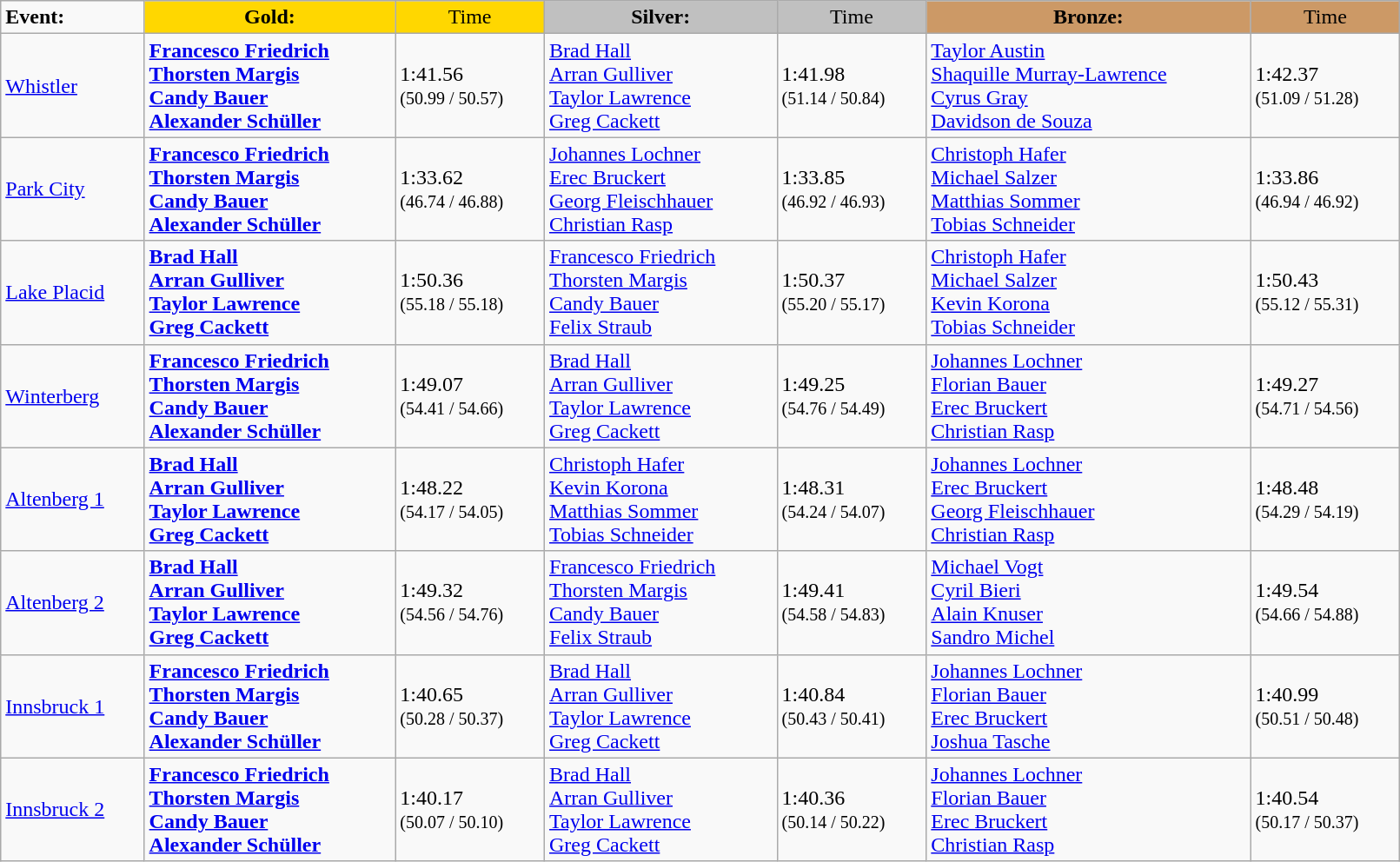<table class="wikitable" style="width:85%;">
<tr>
<td><strong>Event:</strong></td>
<td style="text-align:center; background:gold;"><strong>Gold:</strong></td>
<td style="text-align:center; background:gold;">Time</td>
<td style="text-align:center; background:silver;"><strong>Silver:</strong></td>
<td style="text-align:center; background:silver;">Time</td>
<td style="text-align:center; background:#c96;"><strong>Bronze:</strong></td>
<td style="text-align:center; background:#c96;">Time</td>
</tr>
<tr>
<td> <a href='#'>Whistler</a></td>
<td><strong><a href='#'>Francesco Friedrich</a><br><a href='#'>Thorsten Margis</a><br><a href='#'>Candy Bauer</a><br><a href='#'>Alexander Schüller</a><br><small></small></strong></td>
<td>1:41.56<br><small>(50.99 / 50.57)</small></td>
<td><a href='#'>Brad Hall</a><br><a href='#'>Arran Gulliver</a><br><a href='#'>Taylor Lawrence</a><br><a href='#'>Greg Cackett</a><br><small></small></td>
<td>1:41.98<br><small>(51.14 / 50.84)</small></td>
<td><a href='#'>Taylor Austin</a><br><a href='#'>Shaquille Murray-Lawrence</a><br><a href='#'>Cyrus Gray</a><br><a href='#'>Davidson de Souza</a><br><small></small></td>
<td>1:42.37<br><small>(51.09 / 51.28)</small></td>
</tr>
<tr>
<td> <a href='#'>Park City</a></td>
<td><strong><a href='#'>Francesco Friedrich</a><br><a href='#'>Thorsten Margis</a><br><a href='#'>Candy Bauer</a><br><a href='#'>Alexander Schüller</a><br><small></small></strong></td>
<td>1:33.62<br><small>(46.74 / 46.88)</small></td>
<td><a href='#'>Johannes Lochner</a><br><a href='#'>Erec Bruckert</a><br><a href='#'>Georg Fleischhauer</a><br><a href='#'>Christian Rasp</a><br><small></small></td>
<td>1:33.85<br><small>(46.92 / 46.93)</small></td>
<td><a href='#'>Christoph Hafer</a><br><a href='#'>Michael Salzer</a><br><a href='#'>Matthias Sommer</a><br><a href='#'>Tobias Schneider</a><br><small></small></td>
<td>1:33.86<br><small>(46.94 / 46.92)</small></td>
</tr>
<tr>
<td> <a href='#'>Lake Placid</a></td>
<td><strong><a href='#'>Brad Hall</a><br><a href='#'>Arran Gulliver</a><br><a href='#'>Taylor Lawrence</a><br><a href='#'>Greg Cackett</a><br><small></small></strong></td>
<td>1:50.36<br><small>(55.18 / 55.18)</small></td>
<td><a href='#'>Francesco Friedrich</a><br><a href='#'>Thorsten Margis</a><br><a href='#'>Candy Bauer</a><br><a href='#'>Felix Straub</a><br><small></small></td>
<td>1:50.37<br><small>(55.20 / 55.17)</small></td>
<td><a href='#'>Christoph Hafer</a><br><a href='#'>Michael Salzer</a><br><a href='#'>Kevin Korona</a><br><a href='#'>Tobias Schneider</a><br><small></small></td>
<td>1:50.43<br><small>(55.12 / 55.31)</small></td>
</tr>
<tr>
<td> <a href='#'>Winterberg</a></td>
<td><strong><a href='#'>Francesco Friedrich</a><br><a href='#'>Thorsten Margis</a><br><a href='#'>Candy Bauer</a><br><a href='#'>Alexander Schüller</a><br><small></small></strong></td>
<td>1:49.07<br><small>(54.41 / 54.66)</small></td>
<td><a href='#'>Brad Hall</a><br><a href='#'>Arran Gulliver</a><br><a href='#'>Taylor Lawrence</a><br><a href='#'>Greg Cackett</a><br><small></small></td>
<td>1:49.25<br><small>(54.76 / 54.49)</small></td>
<td><a href='#'>Johannes Lochner</a><br><a href='#'>Florian Bauer</a><br><a href='#'>Erec Bruckert</a><br><a href='#'>Christian Rasp</a><br><small></small></td>
<td>1:49.27<br><small>(54.71 / 54.56)</small></td>
</tr>
<tr>
<td> <a href='#'>Altenberg 1</a></td>
<td><strong><a href='#'>Brad Hall</a><br><a href='#'>Arran Gulliver</a><br><a href='#'>Taylor Lawrence</a><br><a href='#'>Greg Cackett</a><br><small></small></strong></td>
<td>1:48.22<br><small>(54.17 / 54.05)</small></td>
<td><a href='#'>Christoph Hafer</a><br><a href='#'>Kevin Korona</a><br><a href='#'>Matthias Sommer</a><br><a href='#'>Tobias Schneider</a><br><small></small></td>
<td>1:48.31<br><small>(54.24 / 54.07)</small></td>
<td><a href='#'>Johannes Lochner</a><br><a href='#'>Erec Bruckert</a><br><a href='#'>Georg Fleischhauer</a><br><a href='#'>Christian Rasp</a><br><small></small></td>
<td>1:48.48<br><small>(54.29 / 54.19)</small></td>
</tr>
<tr>
<td> <a href='#'>Altenberg 2</a></td>
<td><strong><a href='#'>Brad Hall</a><br><a href='#'>Arran Gulliver</a><br><a href='#'>Taylor Lawrence</a><br><a href='#'>Greg Cackett</a><br><small></small></strong></td>
<td>1:49.32<br><small>(54.56 / 54.76)</small></td>
<td><a href='#'>Francesco Friedrich</a><br><a href='#'>Thorsten Margis</a><br><a href='#'>Candy Bauer</a><br><a href='#'>Felix Straub</a><br><small></small></td>
<td>1:49.41<br><small>(54.58 / 54.83)</small></td>
<td><a href='#'>Michael Vogt</a><br><a href='#'>Cyril Bieri</a><br><a href='#'>Alain Knuser</a><br><a href='#'>Sandro Michel</a><br><small></small></td>
<td>1:49.54<br><small>(54.66 / 54.88)</small></td>
</tr>
<tr>
<td> <a href='#'>Innsbruck 1</a></td>
<td><strong><a href='#'>Francesco Friedrich</a><br><a href='#'>Thorsten Margis</a><br><a href='#'>Candy Bauer</a><br><a href='#'>Alexander Schüller</a><br><small></small></strong></td>
<td>1:40.65<br><small>(50.28 / 50.37)</small></td>
<td><a href='#'>Brad Hall</a><br><a href='#'>Arran Gulliver</a><br><a href='#'>Taylor Lawrence</a><br><a href='#'>Greg Cackett</a><br><small></small></td>
<td>1:40.84<br><small>(50.43 / 50.41)</small></td>
<td><a href='#'>Johannes Lochner</a><br><a href='#'>Florian Bauer</a><br><a href='#'>Erec Bruckert</a><br><a href='#'>Joshua Tasche</a><br><small></small></td>
<td>1:40.99<br><small>(50.51 / 50.48)</small></td>
</tr>
<tr>
<td> <a href='#'>Innsbruck 2</a></td>
<td><strong><a href='#'>Francesco Friedrich</a><br><a href='#'>Thorsten Margis</a><br><a href='#'>Candy Bauer</a><br><a href='#'>Alexander Schüller</a><br><small></small></strong></td>
<td>1:40.17<br><small>(50.07 / 50.10)</small></td>
<td><a href='#'>Brad Hall</a><br><a href='#'>Arran Gulliver</a><br><a href='#'>Taylor Lawrence</a><br><a href='#'>Greg Cackett</a><br><small></small></td>
<td>1:40.36<br><small>(50.14 / 50.22)</small></td>
<td><a href='#'>Johannes Lochner</a><br><a href='#'>Florian Bauer</a><br><a href='#'>Erec Bruckert</a><br><a href='#'>Christian Rasp</a><br><small></small></td>
<td>1:40.54<br><small>(50.17 / 50.37)</small></td>
</tr>
</table>
